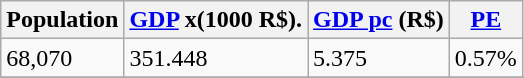<table class="wikitable" border="1">
<tr>
<th>Population</th>
<th><a href='#'>GDP</a> x(1000 R$).</th>
<th><a href='#'>GDP pc</a> (R$)</th>
<th><a href='#'>PE</a></th>
</tr>
<tr>
<td>68,070</td>
<td>351.448</td>
<td>5.375</td>
<td>0.57%</td>
</tr>
<tr>
</tr>
</table>
